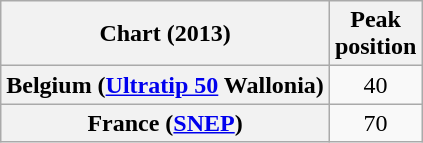<table class="wikitable sortable plainrowheaders">
<tr>
<th scope="col">Chart (2013)</th>
<th scope="col">Peak<br>position</th>
</tr>
<tr>
<th scope="row">Belgium (<a href='#'>Ultratip 50</a> Wallonia)</th>
<td style="text-align:center;">40</td>
</tr>
<tr>
<th scope="row">France (<a href='#'>SNEP</a>)</th>
<td style="text-align:center;">70</td>
</tr>
</table>
